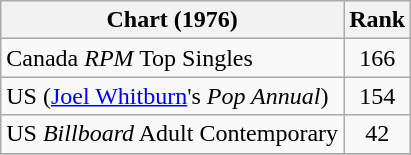<table class="wikitable sortable">
<tr>
<th align="left">Chart (1976)</th>
<th style="text-align:center;">Rank</th>
</tr>
<tr>
<td>Canada <em>RPM</em> Top Singles</td>
<td style="text-align:center;">166</td>
</tr>
<tr>
<td>US (<a href='#'>Joel Whitburn</a>'s <em>Pop Annual</em>) </td>
<td style="text-align:center;">154</td>
</tr>
<tr>
<td>US <em>Billboard</em> Adult Contemporary </td>
<td style="text-align:center;">42</td>
</tr>
<tr>
</tr>
</table>
